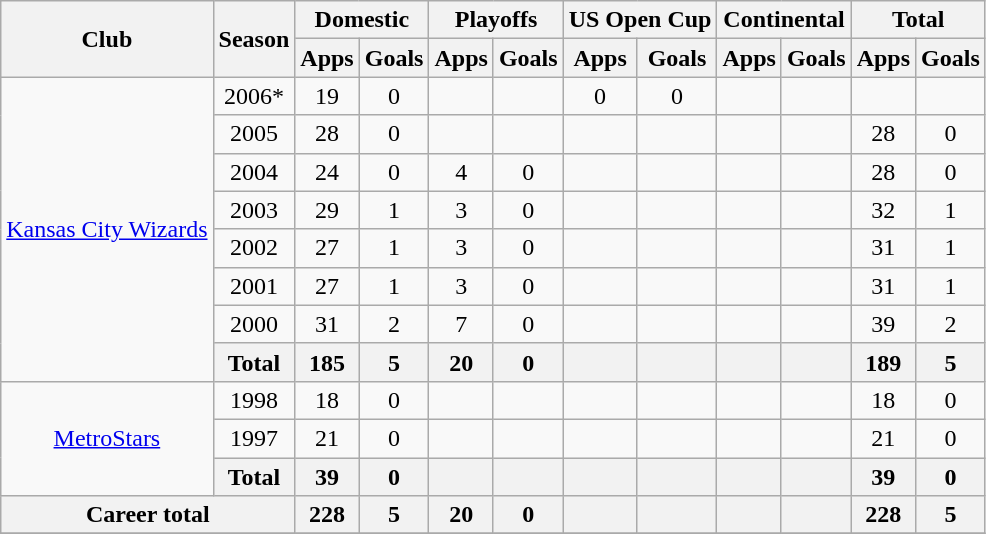<table class="wikitable" style="text-align:center">
<tr>
<th rowspan="2">Club</th>
<th rowspan="2">Season</th>
<th colspan="2">Domestic</th>
<th colspan="2">Playoffs</th>
<th colspan="2">US Open Cup</th>
<th colspan="2">Continental</th>
<th colspan="2">Total</th>
</tr>
<tr>
<th>Apps</th>
<th>Goals</th>
<th>Apps</th>
<th>Goals</th>
<th>Apps</th>
<th>Goals</th>
<th>Apps</th>
<th>Goals</th>
<th>Apps</th>
<th>Goals</th>
</tr>
<tr>
<td rowspan="8"><a href='#'>Kansas City Wizards</a></td>
<td>2006*</td>
<td>19</td>
<td>0</td>
<td></td>
<td></td>
<td>0</td>
<td>0</td>
<td></td>
<td></td>
<td></td>
<td></td>
</tr>
<tr>
<td>2005</td>
<td>28</td>
<td>0</td>
<td></td>
<td></td>
<td></td>
<td></td>
<td></td>
<td></td>
<td>28</td>
<td>0</td>
</tr>
<tr>
<td>2004</td>
<td>24</td>
<td>0</td>
<td>4</td>
<td>0</td>
<td></td>
<td></td>
<td></td>
<td></td>
<td>28</td>
<td>0</td>
</tr>
<tr>
<td>2003</td>
<td>29</td>
<td>1</td>
<td>3</td>
<td>0</td>
<td></td>
<td></td>
<td></td>
<td></td>
<td>32</td>
<td>1</td>
</tr>
<tr>
<td>2002</td>
<td>27</td>
<td>1</td>
<td>3</td>
<td>0</td>
<td></td>
<td></td>
<td></td>
<td></td>
<td>31</td>
<td>1</td>
</tr>
<tr>
<td>2001</td>
<td>27</td>
<td>1</td>
<td>3</td>
<td>0</td>
<td></td>
<td></td>
<td></td>
<td></td>
<td>31</td>
<td>1</td>
</tr>
<tr>
<td>2000</td>
<td>31</td>
<td>2</td>
<td>7</td>
<td>0</td>
<td></td>
<td></td>
<td></td>
<td></td>
<td>39</td>
<td>2</td>
</tr>
<tr>
<th>Total</th>
<th>185</th>
<th>5</th>
<th>20</th>
<th>0</th>
<th></th>
<th></th>
<th></th>
<th></th>
<th>189</th>
<th>5</th>
</tr>
<tr>
<td rowspan="3"><a href='#'>MetroStars</a></td>
<td>1998</td>
<td>18</td>
<td>0</td>
<td></td>
<td></td>
<td></td>
<td></td>
<td></td>
<td></td>
<td>18</td>
<td>0</td>
</tr>
<tr>
<td>1997</td>
<td>21</td>
<td>0</td>
<td></td>
<td></td>
<td></td>
<td></td>
<td></td>
<td></td>
<td>21</td>
<td>0</td>
</tr>
<tr>
<th>Total</th>
<th>39</th>
<th>0</th>
<th></th>
<th></th>
<th></th>
<th></th>
<th></th>
<th></th>
<th>39</th>
<th>0</th>
</tr>
<tr>
<th colspan="2">Career total</th>
<th>228</th>
<th>5</th>
<th>20</th>
<th>0</th>
<th></th>
<th></th>
<th></th>
<th></th>
<th>228</th>
<th>5</th>
</tr>
<tr>
</tr>
</table>
